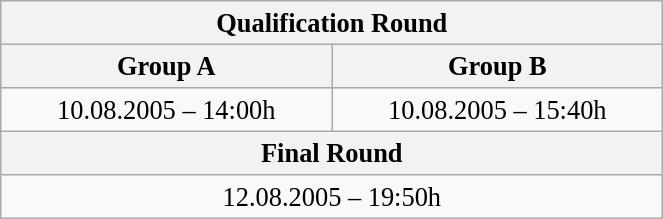<table class="wikitable" style=" text-align:center; font-size:110%;" width="35%">
<tr>
<th colspan="2">Qualification Round</th>
</tr>
<tr>
<th>Group A</th>
<th>Group B</th>
</tr>
<tr>
<td>10.08.2005 – 14:00h</td>
<td>10.08.2005 – 15:40h</td>
</tr>
<tr>
<th colspan="2">Final Round</th>
</tr>
<tr>
<td colspan="2">12.08.2005 – 19:50h</td>
</tr>
</table>
